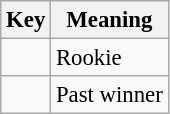<table class="wikitable" style="font-size: 95%;">
<tr>
<th>Key</th>
<th>Meaning</th>
</tr>
<tr>
<td align="center"><strong></strong></td>
<td>Rookie</td>
</tr>
<tr>
<td align="center"><strong></strong></td>
<td>Past winner</td>
</tr>
</table>
